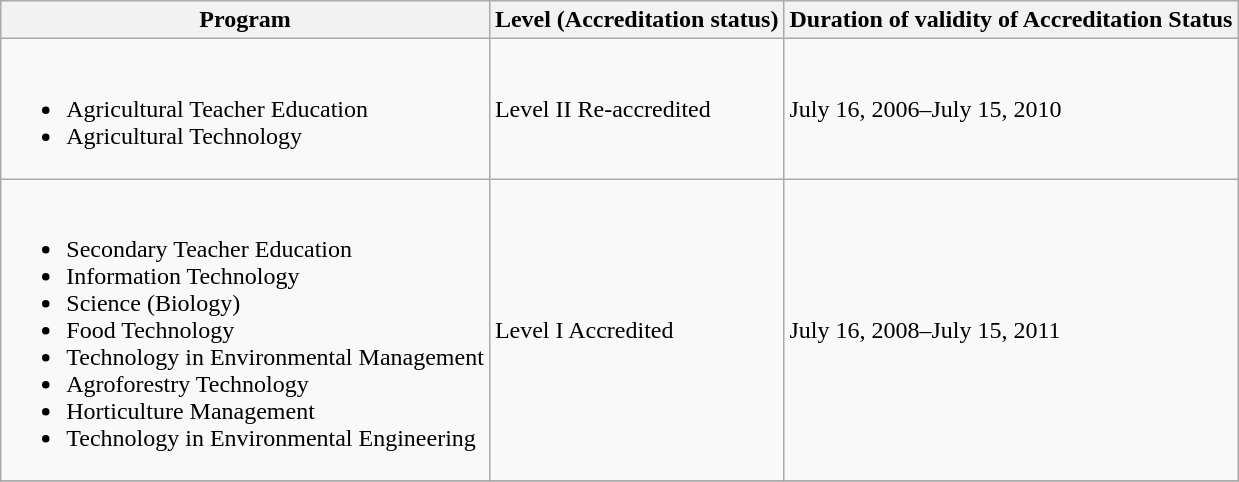<table class="wikitable">
<tr>
<th>Program</th>
<th>Level (Accreditation status)</th>
<th>Duration of validity of Accreditation Status</th>
</tr>
<tr>
<td><br><ul><li>Agricultural Teacher Education</li><li>Agricultural Technology</li></ul></td>
<td>Level II Re-accredited</td>
<td>July 16, 2006–July 15, 2010</td>
</tr>
<tr>
<td><br><ul><li>Secondary Teacher Education</li><li>Information Technology</li><li>Science (Biology)</li><li>Food Technology</li><li>Technology in Environmental Management</li><li>Agroforestry Technology</li><li>Horticulture Management</li><li>Technology in Environmental Engineering</li></ul></td>
<td>Level I Accredited</td>
<td>July 16, 2008–July 15, 2011</td>
</tr>
<tr>
</tr>
</table>
